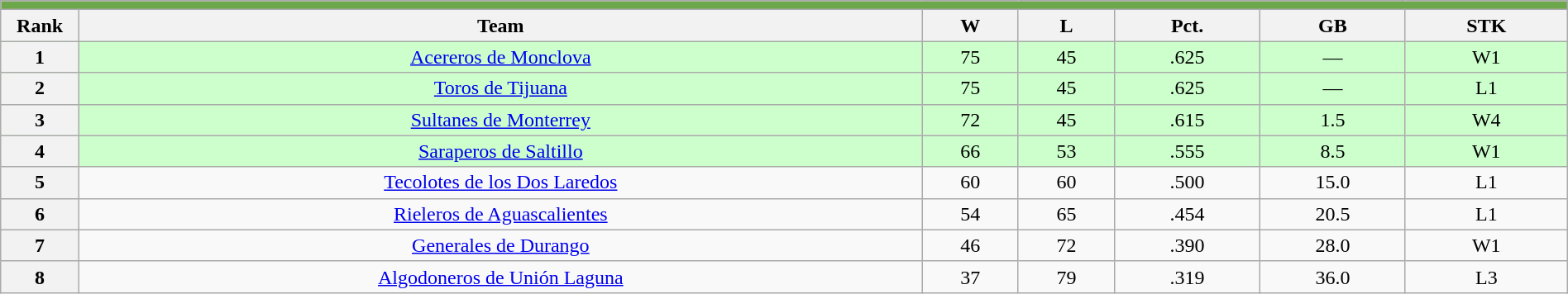<table class="wikitable plainrowheaders" width="100%" style="text-align:center;">
<tr>
<th style="background:#6DA74B;" colspan="7"></th>
</tr>
<tr>
<th scope="col" width="5%">Rank</th>
<th>Team</th>
<th>W</th>
<th>L</th>
<th>Pct.</th>
<th>GB</th>
<th>STK</th>
</tr>
<tr style="background-color:#ccffcc;">
<th>1</th>
<td><a href='#'>Acereros de Monclova</a></td>
<td>75</td>
<td>45</td>
<td>.625</td>
<td>—</td>
<td>W1</td>
</tr>
<tr style="background-color:#ccffcc;">
<th>2</th>
<td><a href='#'>Toros de Tijuana</a></td>
<td>75</td>
<td>45</td>
<td>.625</td>
<td>—</td>
<td>L1</td>
</tr>
<tr style="background-color:#ccffcc;">
<th>3</th>
<td><a href='#'>Sultanes de Monterrey</a></td>
<td>72</td>
<td>45</td>
<td>.615</td>
<td>1.5</td>
<td>W4</td>
</tr>
<tr style="background-color:#ccffcc;">
<th>4</th>
<td><a href='#'>Saraperos de Saltillo</a></td>
<td>66</td>
<td>53</td>
<td>.555</td>
<td>8.5</td>
<td>W1</td>
</tr>
<tr>
<th>5</th>
<td><a href='#'>Tecolotes de los Dos Laredos</a></td>
<td>60</td>
<td>60</td>
<td>.500</td>
<td>15.0</td>
<td>L1</td>
</tr>
<tr>
<th>6</th>
<td><a href='#'>Rieleros de Aguascalientes</a></td>
<td>54</td>
<td>65</td>
<td>.454</td>
<td>20.5</td>
<td>L1</td>
</tr>
<tr>
<th>7</th>
<td><a href='#'>Generales de Durango</a></td>
<td>46</td>
<td>72</td>
<td>.390</td>
<td>28.0</td>
<td>W1</td>
</tr>
<tr>
<th>8</th>
<td><a href='#'>Algodoneros de Unión Laguna</a></td>
<td>37</td>
<td>79</td>
<td>.319</td>
<td>36.0</td>
<td>L3</td>
</tr>
</table>
